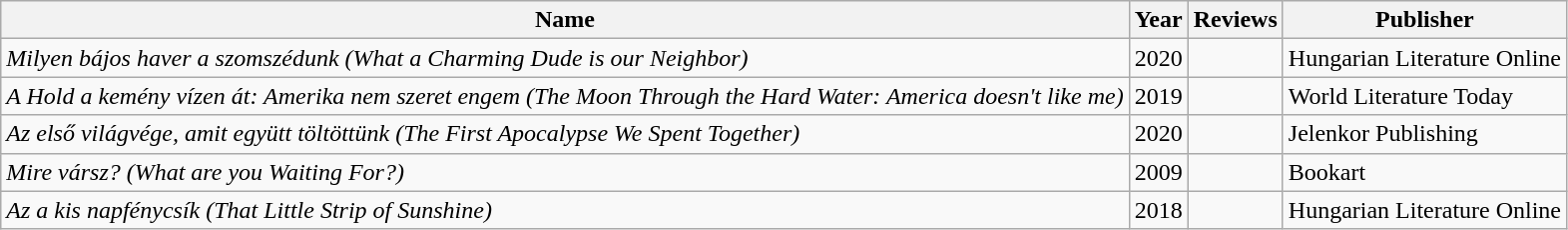<table class="wikitable">
<tr>
<th>Name</th>
<th>Year</th>
<th>Reviews</th>
<th>Publisher</th>
</tr>
<tr>
<td><em>Milyen bájos haver a szomszédunk (What a Charming Dude is our Neighbor)</em></td>
<td>2020</td>
<td></td>
<td>Hungarian Literature Online</td>
</tr>
<tr>
<td><em>A Hold a kemény vízen át: Amerika nem szeret engem (The Moon Through the Hard Water: America doesn't like me)</em></td>
<td>2019</td>
<td></td>
<td>World Literature Today</td>
</tr>
<tr>
<td><em>Az első világvége, amit együtt töltöttünk (The First Apocalypse We Spent Together)</em></td>
<td>2020</td>
<td></td>
<td>Jelenkor Publishing</td>
</tr>
<tr>
<td><em>Mire vársz? (What are you Waiting For?)</em></td>
<td>2009</td>
<td></td>
<td>Bookart</td>
</tr>
<tr>
<td><em>Az a kis napfénycsík (That Little Strip of Sunshine)</em></td>
<td>2018</td>
<td></td>
<td>Hungarian Literature Online</td>
</tr>
</table>
